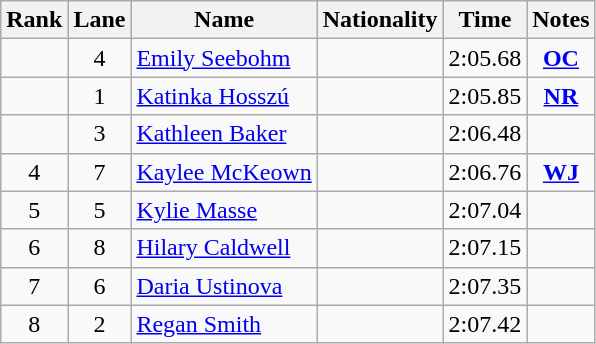<table class="wikitable sortable" style="text-align:center">
<tr>
<th>Rank</th>
<th>Lane</th>
<th>Name</th>
<th>Nationality</th>
<th>Time</th>
<th>Notes</th>
</tr>
<tr>
<td></td>
<td>4</td>
<td align=left><a href='#'>Emily Seebohm</a></td>
<td align=left></td>
<td>2:05.68</td>
<td><strong><a href='#'>OC</a></strong></td>
</tr>
<tr>
<td></td>
<td>1</td>
<td align=left><a href='#'>Katinka Hosszú</a></td>
<td align=left></td>
<td>2:05.85</td>
<td><strong><a href='#'>NR</a></strong></td>
</tr>
<tr>
<td></td>
<td>3</td>
<td align=left><a href='#'>Kathleen Baker</a></td>
<td align=left></td>
<td>2:06.48</td>
<td></td>
</tr>
<tr>
<td>4</td>
<td>7</td>
<td align=left><a href='#'>Kaylee McKeown</a></td>
<td align=left></td>
<td>2:06.76</td>
<td><strong><a href='#'>WJ</a></strong></td>
</tr>
<tr>
<td>5</td>
<td>5</td>
<td align=left><a href='#'>Kylie Masse</a></td>
<td align=left></td>
<td>2:07.04</td>
<td></td>
</tr>
<tr>
<td>6</td>
<td>8</td>
<td align=left><a href='#'>Hilary Caldwell</a></td>
<td align=left></td>
<td>2:07.15</td>
<td></td>
</tr>
<tr>
<td>7</td>
<td>6</td>
<td align=left><a href='#'>Daria Ustinova</a></td>
<td align=left></td>
<td>2:07.35</td>
<td></td>
</tr>
<tr>
<td>8</td>
<td>2</td>
<td align=left><a href='#'>Regan Smith</a></td>
<td align=left></td>
<td>2:07.42</td>
<td></td>
</tr>
</table>
